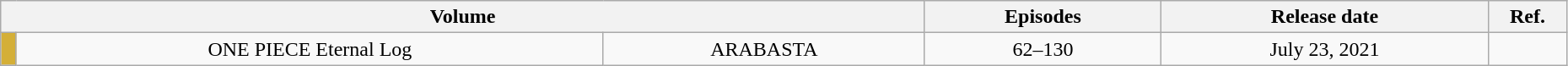<table class="wikitable" style="text-align: center; width: 98%;">
<tr>
<th colspan="3">Volume</th>
<th>Episodes</th>
<th>Release date</th>
<th width="5%">Ref.</th>
</tr>
<tr>
<td width="1%" style="background: #D4AF37;"></td>
<td>ONE PIECE Eternal Log</td>
<td>ARABASTA</td>
<td>62–130</td>
<td>July 23, 2021</td>
<td></td>
</tr>
</table>
